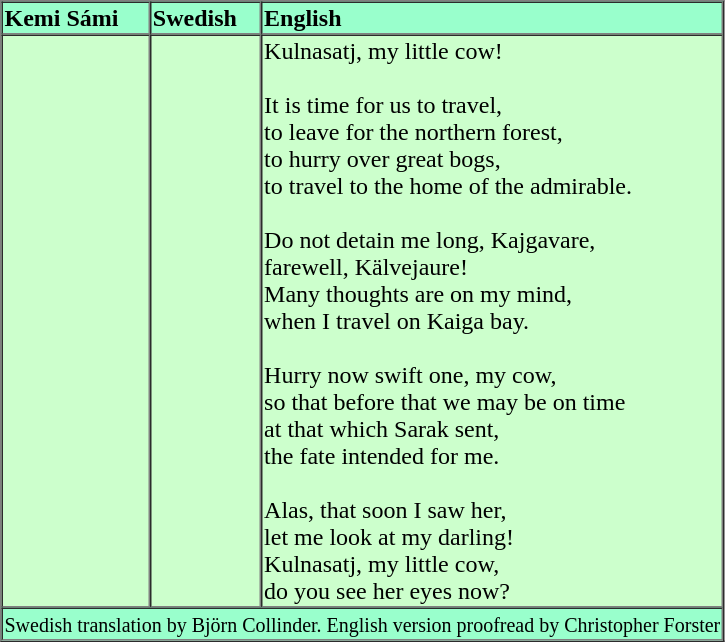<table border="1" cellspacing="0">
<tr bgcolor=#99FFCC>
<td><strong>Kemi Sámi</strong></td>
<td><strong>Swedish</strong></td>
<td><strong>English</strong></td>
</tr>
<tr>
</tr>
<tr bgcolor=#CCFFCC>
<td valign="top"><br></td>
<td valign="top"><br></td>
<td VALIGN="top">Kulnasatj, my little cow!<br><br>It is time for us to travel,<br>
to leave for the northern forest,<br>
to hurry over great bogs,<br>
to travel to the home of the admirable.<br><br>Do not detain me long, Kajgavare,<br>
farewell, Kälvejaure!<br>
Many thoughts are on my mind,<br>
when I travel on Kaiga bay.<br><br>Hurry now swift one, my cow,<br>
so that before that we may be on time<br>
at that which Sarak sent,<br>
the fate intended for me.<br><br>Alas, that soon I saw her,<br>
let me look at my darling!<br>
Kulnasatj, my little cow,<br>
do you see her eyes now?<br></td>
</tr>
<tr>
</tr>
<tr bgcolor=#99FFCC>
<td colspan="3"><small>Swedish translation by Björn Collinder. English version proofread by Christopher Forster</small></td>
</tr>
</table>
